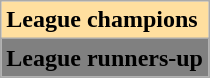<table class="wikitable" align="center">
<tr>
<td style="background:#ffdf9f"><strong>League champions</strong></td>
</tr>
<tr>
<td style="background:#808080"><strong>League runners-up</strong></td>
</tr>
</table>
